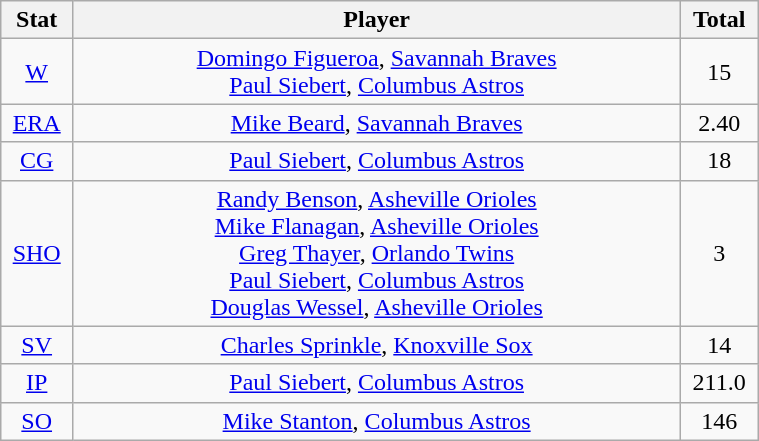<table class="wikitable" width="40%" style="text-align:center;">
<tr>
<th width="5%">Stat</th>
<th width="60%">Player</th>
<th width="5%">Total</th>
</tr>
<tr>
<td><a href='#'>W</a></td>
<td><a href='#'>Domingo Figueroa</a>, <a href='#'>Savannah Braves</a> <br> <a href='#'>Paul Siebert</a>, <a href='#'>Columbus Astros</a></td>
<td>15</td>
</tr>
<tr>
<td><a href='#'>ERA</a></td>
<td><a href='#'>Mike Beard</a>, <a href='#'>Savannah Braves</a></td>
<td>2.40</td>
</tr>
<tr>
<td><a href='#'>CG</a></td>
<td><a href='#'>Paul Siebert</a>, <a href='#'>Columbus Astros</a></td>
<td>18</td>
</tr>
<tr>
<td><a href='#'>SHO</a></td>
<td><a href='#'>Randy Benson</a>, <a href='#'>Asheville Orioles</a> <br> <a href='#'>Mike Flanagan</a>, <a href='#'>Asheville Orioles</a> <br> <a href='#'>Greg Thayer</a>, <a href='#'>Orlando Twins</a> <br> <a href='#'>Paul Siebert</a>, <a href='#'>Columbus Astros</a> <br> <a href='#'>Douglas Wessel</a>, <a href='#'>Asheville Orioles</a></td>
<td>3</td>
</tr>
<tr>
<td><a href='#'>SV</a></td>
<td><a href='#'>Charles Sprinkle</a>, <a href='#'>Knoxville Sox</a></td>
<td>14</td>
</tr>
<tr>
<td><a href='#'>IP</a></td>
<td><a href='#'>Paul Siebert</a>, <a href='#'>Columbus Astros</a></td>
<td>211.0</td>
</tr>
<tr>
<td><a href='#'>SO</a></td>
<td><a href='#'>Mike Stanton</a>, <a href='#'>Columbus Astros</a></td>
<td>146</td>
</tr>
</table>
